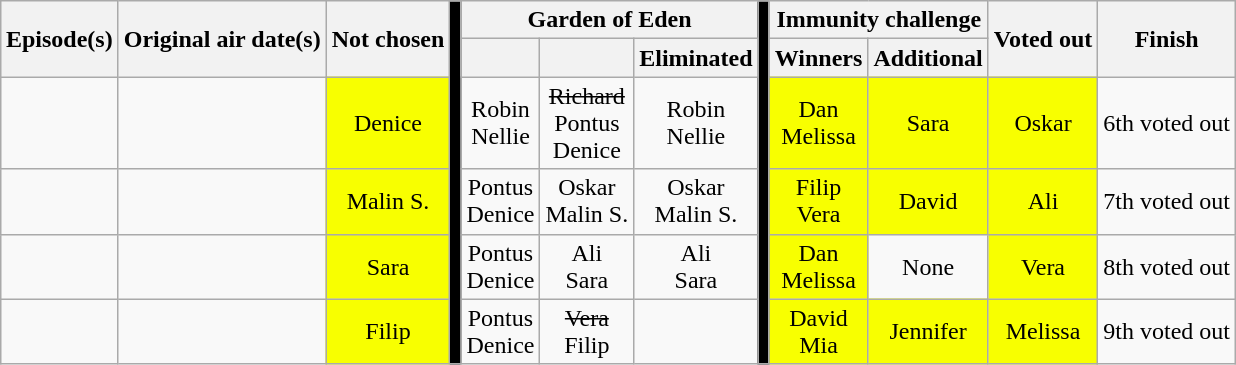<table class="wikitable" style="margin:auto; text-align:center; white-space:nowrap">
<tr>
<th rowspan=2>Episode(s)</th>
<th rowspan=2>Original air date(s)</th>
<th rowspan=2>Not chosen</th>
<td rowspan="50" bgcolor="black"></td>
<th colspan=3>Garden of Eden</th>
<td rowspan="50" bgcolor="black"></td>
<th colspan=2>Immunity challenge</th>
<th rowspan=2>Voted out</th>
<th rowspan=2>Finish</th>
</tr>
<tr>
<th></th>
<th></th>
<th>Eliminated</th>
<th>Winners</th>
<th>Additional</th>
</tr>
<tr>
<td align="left"></td>
<td align="left"></td>
<td bgcolor=#F8FF00>Denice</td>
<td>Robin<br>Nellie</td>
<td><s>Richard</s><br>Pontus<br>Denice</td>
<td>Robin<br>Nellie</td>
<td bgcolor=#F8FF00>Dan<br>Melissa</td>
<td bgcolor=#F8FF00>Sara</td>
<td bgcolor=#F8FF00>Oskar</td>
<td>6th voted out</td>
</tr>
<tr>
<td align="left"></td>
<td align="left"></td>
<td bgcolor=#F8FF00>Malin S.</td>
<td>Pontus<br>Denice</td>
<td>Oskar<br>Malin S.</td>
<td>Oskar<br>Malin S.</td>
<td bgcolor=#F8FF00>Filip<br>Vera</td>
<td bgcolor=#F8FF00>David</td>
<td bgcolor=#F8FF00>Ali</td>
<td>7th voted out</td>
</tr>
<tr>
<td align="left"></td>
<td align="left"></td>
<td bgcolor=#F8FF00>Sara</td>
<td>Pontus<br>Denice</td>
<td>Ali<br>Sara</td>
<td>Ali<br>Sara</td>
<td bgcolor=#F8FF00>Dan<br>Melissa</td>
<td>None</td>
<td bgcolor=#F8FF00>Vera</td>
<td>8th voted out</td>
</tr>
<tr>
<td align="left"></td>
<td align="left"></td>
<td bgcolor=#F8FF00>Filip</td>
<td>Pontus<br>Denice</td>
<td><s>Vera</s><br>Filip</td>
<td></td>
<td bgcolor=#F8FF00>David<br>Mia</td>
<td bgcolor=#F8FF00>Jennifer</td>
<td bgcolor=#F8FF00>Melissa</td>
<td>9th voted out</td>
</tr>
</table>
